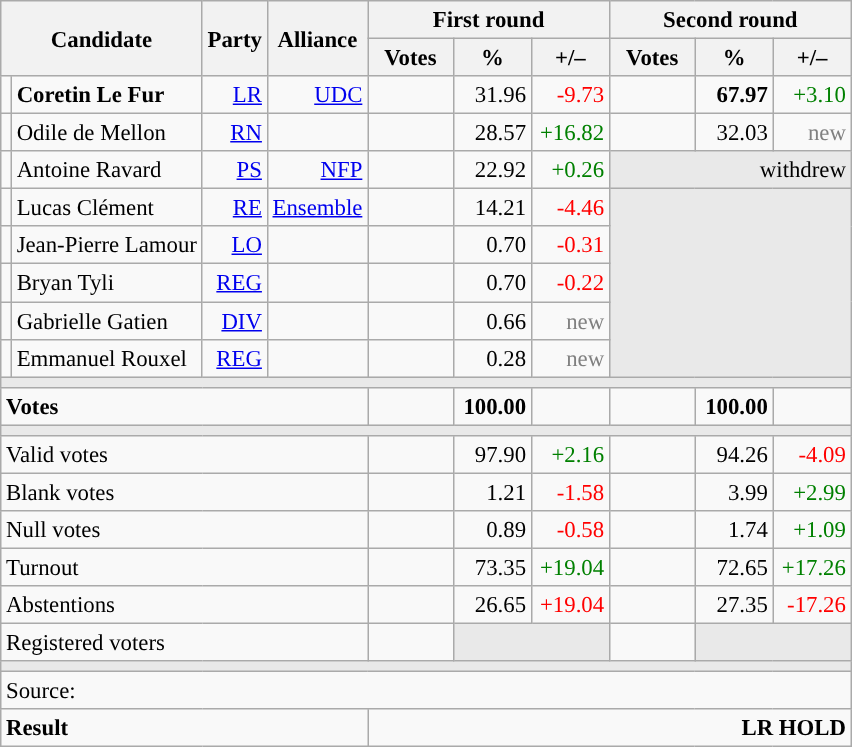<table class="wikitable" style="text-align:right;font-size:95%;">
<tr>
<th rowspan="2" colspan="2">Candidate</th>
<th colspan="1" rowspan="2">Party</th>
<th colspan="1" rowspan="2">Alliance</th>
<th colspan="3">First round</th>
<th colspan="3">Second round</th>
</tr>
<tr>
<th style="width:50px;">Votes</th>
<th style="width:45px;">%</th>
<th style="width:45px;">+/–</th>
<th style="width:50px;">Votes</th>
<th style="width:45px;">%</th>
<th style="width:45px;">+/–</th>
</tr>
<tr>
<td style="color:inherit;background:"></td>
<td style="text-align:left;"><strong>Coretin Le Fur</strong></td>
<td><a href='#'>LR</a></td>
<td><a href='#'>UDC</a></td>
<td></td>
<td>31.96</td>
<td style="color:red;">-9.73</td>
<td><strong> </strong></td>
<td><strong>67.97</strong></td>
<td style="color:green;">+3.10</td>
</tr>
<tr>
<td style="color:inherit;background:"></td>
<td style="text-align:left;">Odile de Mellon</td>
<td><a href='#'>RN</a></td>
<td></td>
<td></td>
<td>28.57</td>
<td style="color:green;">+16.82</td>
<td></td>
<td>32.03</td>
<td style="color:grey;">new</td>
</tr>
<tr>
<td style="color:inherit;background:"></td>
<td style="text-align:left;">Antoine Ravard</td>
<td><a href='#'>PS</a></td>
<td><a href='#'>NFP</a></td>
<td></td>
<td>22.92</td>
<td style="color:green;">+0.26</td>
<td colspan="3" style="background:#E9E9E9;">withdrew</td>
</tr>
<tr>
<td style="color:inherit;background:"></td>
<td style="text-align:left;">Lucas Clément</td>
<td><a href='#'>RE</a></td>
<td><a href='#'>Ensemble</a></td>
<td></td>
<td>14.21</td>
<td style="color:red;">-4.46</td>
<td colspan="3" rowspan="5" style="background:#E9E9E9;"></td>
</tr>
<tr>
<td style="color:inherit;background:"></td>
<td style="text-align:left;">Jean-Pierre Lamour</td>
<td><a href='#'>LO</a></td>
<td></td>
<td></td>
<td>0.70</td>
<td style="color:red;">-0.31</td>
</tr>
<tr>
<td style="color:inherit;background:"></td>
<td style="text-align:left;">Bryan Tyli</td>
<td><a href='#'>REG</a></td>
<td></td>
<td></td>
<td>0.70</td>
<td style="color:red;">-0.22</td>
</tr>
<tr>
<td style="color:inherit;background:"></td>
<td style="text-align:left;">Gabrielle Gatien</td>
<td><a href='#'>DIV</a></td>
<td></td>
<td></td>
<td>0.66</td>
<td style="color:grey;">new</td>
</tr>
<tr>
<td style="color:inherit;background:"></td>
<td style="text-align:left;">Emmanuel Rouxel</td>
<td><a href='#'>REG</a></td>
<td></td>
<td></td>
<td>0.28</td>
<td style="color:grey;">new</td>
</tr>
<tr>
<td colspan="10" style="background:#E9E9E9;"></td>
</tr>
<tr style="font-weight:bold;">
<td colspan="4" style="text-align:left;">Votes</td>
<td></td>
<td>100.00</td>
<td></td>
<td></td>
<td>100.00</td>
<td></td>
</tr>
<tr>
<td colspan="10" style="background:#E9E9E9;"></td>
</tr>
<tr>
<td colspan="4" style="text-align:left;">Valid votes</td>
<td></td>
<td>97.90</td>
<td style="color:green;">+2.16</td>
<td></td>
<td>94.26</td>
<td style="color:red;">-4.09</td>
</tr>
<tr>
<td colspan="4" style="text-align:left;">Blank votes</td>
<td></td>
<td>1.21</td>
<td style="color:red;">-1.58</td>
<td></td>
<td>3.99</td>
<td style="color:green;">+2.99</td>
</tr>
<tr>
<td colspan="4" style="text-align:left;">Null votes</td>
<td></td>
<td>0.89</td>
<td style="color:red;">-0.58</td>
<td></td>
<td>1.74</td>
<td style="color:green;">+1.09</td>
</tr>
<tr>
<td colspan="4" style="text-align:left;">Turnout</td>
<td></td>
<td>73.35</td>
<td style="color:green;">+19.04</td>
<td></td>
<td>72.65</td>
<td style="color:green;">+17.26</td>
</tr>
<tr>
<td colspan="4" style="text-align:left;">Abstentions</td>
<td></td>
<td>26.65</td>
<td style="color:red;">+19.04</td>
<td></td>
<td>27.35</td>
<td style="color:red;">-17.26</td>
</tr>
<tr>
<td colspan="4" style="text-align:left;">Registered voters</td>
<td></td>
<td colspan="2" style="background:#E9E9E9;"></td>
<td></td>
<td colspan="2" style="background:#E9E9E9;"></td>
</tr>
<tr>
<td colspan="10" style="background:#E9E9E9;"></td>
</tr>
<tr>
<td colspan="10" style="text-align:left;">Source: </td>
</tr>
<tr style="font-weight:bold">
<td colspan="4" style="text-align:left;">Result</td>
<td colspan="6" style="background-color:">LR HOLD</td>
</tr>
</table>
